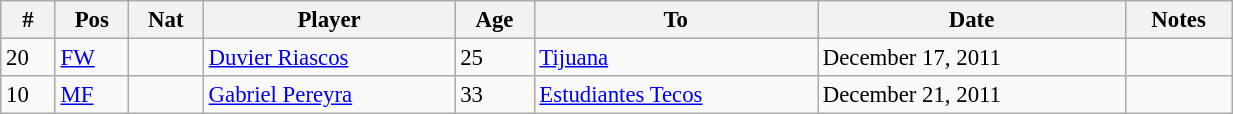<table class="wikitable" style="width:65%; text-align:center; font-size:95%; text-align:left;">
<tr>
<th><strong>#</strong></th>
<th><strong>Pos</strong></th>
<th><strong>Nat</strong></th>
<th><strong>Player</strong></th>
<th><strong>Age</strong></th>
<th><strong>To</strong></th>
<th><strong>Date</strong></th>
<th><strong>Notes</strong></th>
</tr>
<tr>
<td>20</td>
<td><a href='#'>FW</a></td>
<td></td>
<td><a href='#'>Duvier Riascos</a></td>
<td>25</td>
<td><a href='#'>Tijuana</a></td>
<td>December 17, 2011</td>
<td></td>
</tr>
<tr>
<td>10</td>
<td><a href='#'>MF</a></td>
<td></td>
<td><a href='#'>Gabriel Pereyra</a></td>
<td>33</td>
<td><a href='#'>Estudiantes Tecos</a></td>
<td>December 21, 2011</td>
<td></td>
</tr>
</table>
